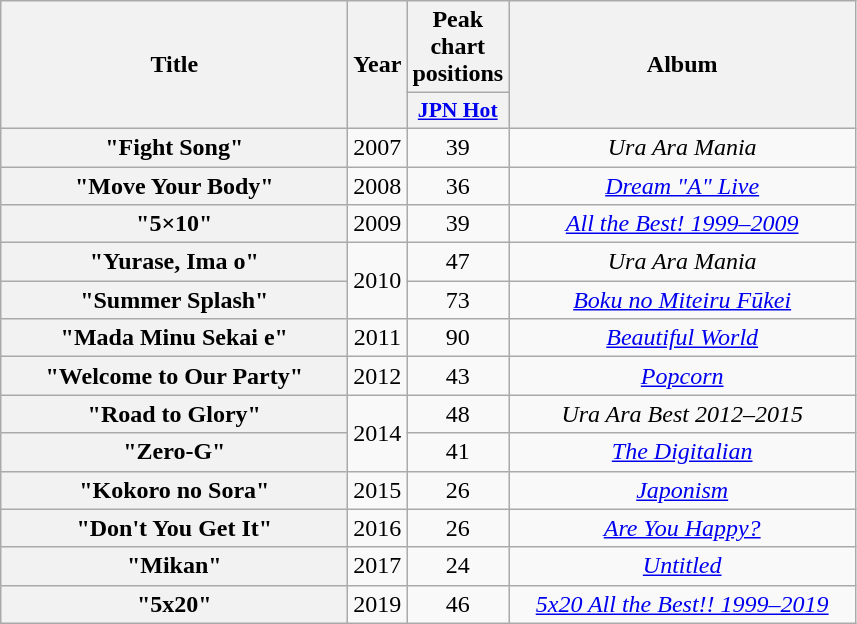<table class="wikitable plainrowheaders" style="text-align: center;" border="1">
<tr>
<th rowspan="2" scope="col" style="width:14em;">Title</th>
<th rowspan="2" scope="col" style="width:1em;">Year</th>
<th colspan="1" scope="col">Peak chart positions</th>
<th rowspan="2" scope="col" style="width:14em;">Album</th>
</tr>
<tr>
<th scope="col" style="width:3em;font-size:90%;"><a href='#'>JPN Hot</a><br></th>
</tr>
<tr>
<th scope="row">"Fight Song"</th>
<td>2007</td>
<td>39</td>
<td><em>Ura Ara Mania</em></td>
</tr>
<tr>
<th scope="row">"Move Your Body"</th>
<td>2008</td>
<td>36</td>
<td><em><a href='#'>Dream "A" Live</a></em></td>
</tr>
<tr>
<th scope="row">"5×10"</th>
<td>2009</td>
<td>39</td>
<td><em><a href='#'>All the Best! 1999–2009</a></em></td>
</tr>
<tr>
<th scope="row">"Yurase, Ima o"</th>
<td rowspan="2">2010</td>
<td>47</td>
<td><em>Ura Ara Mania</em></td>
</tr>
<tr>
<th scope="row">"Summer Splash"</th>
<td>73</td>
<td><em><a href='#'>Boku no Miteiru Fūkei</a></em></td>
</tr>
<tr>
<th scope="row">"Mada Minu Sekai e"</th>
<td>2011</td>
<td>90</td>
<td><em><a href='#'>Beautiful World</a></em></td>
</tr>
<tr>
<th scope="row">"Welcome to Our Party"</th>
<td>2012</td>
<td>43</td>
<td><em><a href='#'>Popcorn</a></em></td>
</tr>
<tr>
<th scope="row">"Road to Glory"</th>
<td rowspan="2">2014</td>
<td>48</td>
<td><em>Ura Ara Best 2012–2015</em></td>
</tr>
<tr>
<th scope="row">"Zero-G"</th>
<td>41</td>
<td><em><a href='#'>The Digitalian</a></em></td>
</tr>
<tr>
<th scope="row">"Kokoro no Sora"</th>
<td>2015</td>
<td>26</td>
<td><em><a href='#'>Japonism</a></em></td>
</tr>
<tr>
<th scope="row">"Don't You Get It"</th>
<td>2016</td>
<td>26</td>
<td><em><a href='#'>Are You Happy?</a></em></td>
</tr>
<tr>
<th scope="row">"Mikan"</th>
<td>2017</td>
<td>24</td>
<td><em><a href='#'>Untitled</a></em></td>
</tr>
<tr>
<th scope="row">"5x20"</th>
<td>2019</td>
<td>46</td>
<td><em><a href='#'>5x20 All the Best!! 1999–2019</a></em></td>
</tr>
</table>
